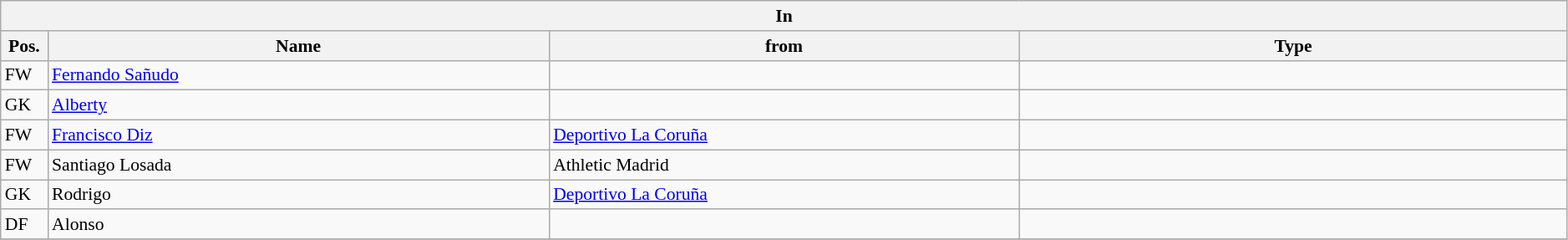<table class="wikitable" style="font-size:90%;width:99%;">
<tr>
<th colspan="4">In</th>
</tr>
<tr>
<th width=3%>Pos.</th>
<th width=32%>Name</th>
<th width=30%>from</th>
<th width=35%>Type</th>
</tr>
<tr>
<td>FW</td>
<td><a href='#'>Fernando Sañudo</a></td>
<td></td>
<td></td>
</tr>
<tr>
<td>GK</td>
<td><a href='#'>Alberty</a></td>
<td></td>
<td></td>
</tr>
<tr>
<td>FW</td>
<td><a href='#'>Francisco Diz</a></td>
<td><a href='#'>Deportivo La Coruña</a></td>
<td></td>
</tr>
<tr>
<td>FW</td>
<td>Santiago Losada</td>
<td>Athletic Madrid</td>
<td></td>
</tr>
<tr>
<td>GK</td>
<td>Rodrigo</td>
<td><a href='#'>Deportivo La Coruña</a></td>
<td></td>
</tr>
<tr>
<td>DF</td>
<td>Alonso</td>
<td></td>
<td></td>
</tr>
<tr>
</tr>
</table>
